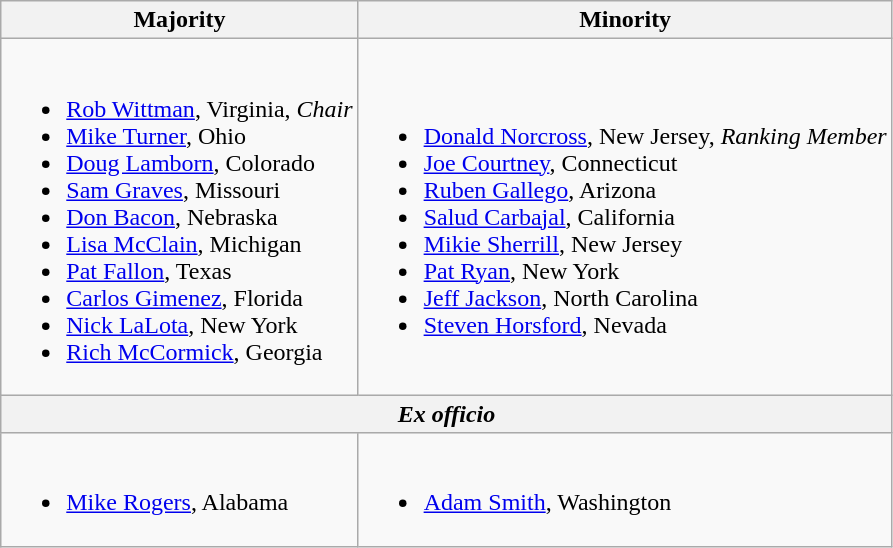<table class=wikitable>
<tr>
<th>Majority</th>
<th>Minority</th>
</tr>
<tr>
<td><br><ul><li><a href='#'>Rob Wittman</a>, Virginia, <em>Chair</em></li><li><a href='#'>Mike Turner</a>, Ohio</li><li><a href='#'>Doug Lamborn</a>, Colorado</li><li><a href='#'>Sam Graves</a>, Missouri</li><li><a href='#'>Don Bacon</a>, Nebraska</li><li><a href='#'>Lisa McClain</a>, Michigan</li><li><a href='#'>Pat Fallon</a>, Texas</li><li><a href='#'>Carlos Gimenez</a>, Florida</li><li><a href='#'>Nick LaLota</a>, New York</li><li><a href='#'>Rich McCormick</a>, Georgia</li></ul></td>
<td><br><ul><li><a href='#'>Donald Norcross</a>, New Jersey, <em>Ranking Member</em></li><li><a href='#'>Joe Courtney</a>, Connecticut</li><li><a href='#'>Ruben Gallego</a>, Arizona</li><li><a href='#'>Salud Carbajal</a>, California</li><li><a href='#'>Mikie Sherrill</a>, New Jersey</li><li><a href='#'>Pat Ryan</a>, New York</li><li><a href='#'>Jeff Jackson</a>, North Carolina</li><li><a href='#'>Steven Horsford</a>, Nevada</li></ul></td>
</tr>
<tr>
<th colspan=2><em>Ex officio</em></th>
</tr>
<tr>
<td><br><ul><li><a href='#'>Mike Rogers</a>, Alabama</li></ul></td>
<td><br><ul><li><a href='#'>Adam Smith</a>, Washington</li></ul></td>
</tr>
</table>
